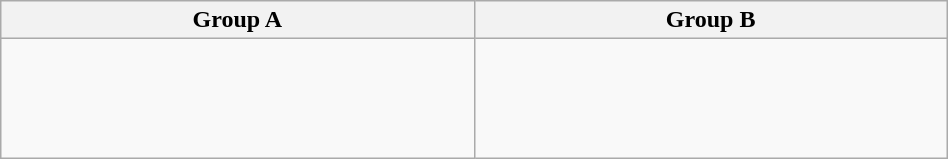<table class="wikitable" width=50%>
<tr>
<th width=50%>Group A</th>
<th width=50%>Group B</th>
</tr>
<tr>
<td valign=top><br><br>
<br>
<br>
</td>
<td valign=top><br><br>
<br>
<br>
</td>
</tr>
</table>
